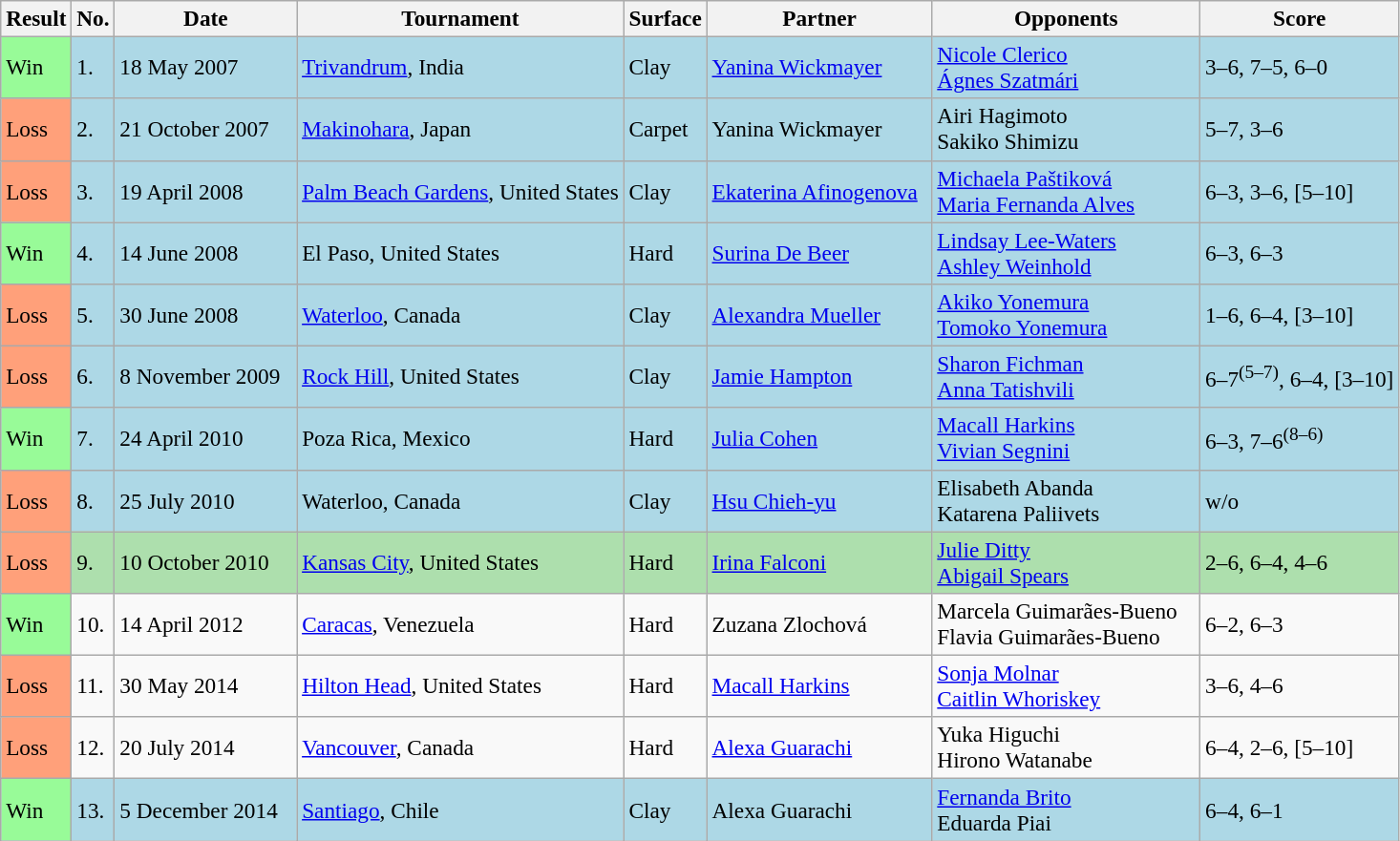<table class="sortable wikitable" style=font-size:97%>
<tr>
<th>Result</th>
<th>No.</th>
<th width=120>Date</th>
<th>Tournament</th>
<th>Surface</th>
<th width=150>Partner</th>
<th width=180>Opponents</th>
<th>Score</th>
</tr>
<tr style="background:lightblue;">
<td style="background:#98fb98;">Win</td>
<td>1.</td>
<td>18 May 2007</td>
<td><a href='#'>Trivandrum</a>, India</td>
<td>Clay</td>
<td> <a href='#'>Yanina Wickmayer</a></td>
<td> <a href='#'>Nicole Clerico</a> <br>  <a href='#'>Ágnes Szatmári</a></td>
<td>3–6, 7–5, 6–0</td>
</tr>
<tr style="background:lightblue;">
<td style="background:#ffa07a;">Loss</td>
<td>2.</td>
<td>21 October 2007</td>
<td><a href='#'>Makinohara</a>, Japan</td>
<td>Carpet</td>
<td> Yanina Wickmayer</td>
<td> Airi Hagimoto <br>  Sakiko Shimizu</td>
<td>5–7, 3–6</td>
</tr>
<tr style="background:lightblue;">
<td style="background:#ffa07a;">Loss</td>
<td>3.</td>
<td>19 April 2008</td>
<td><a href='#'>Palm Beach Gardens</a>, United States</td>
<td>Clay</td>
<td> <a href='#'>Ekaterina Afinogenova</a></td>
<td> <a href='#'>Michaela Paštiková</a> <br>  <a href='#'>Maria Fernanda Alves</a></td>
<td>6–3, 3–6, [5–10]</td>
</tr>
<tr style="background:lightblue;">
<td style="background:#98fb98;">Win</td>
<td>4.</td>
<td>14 June 2008</td>
<td>El Paso, United States</td>
<td>Hard</td>
<td> <a href='#'>Surina De Beer</a></td>
<td> <a href='#'>Lindsay Lee-Waters</a> <br>  <a href='#'>Ashley Weinhold</a></td>
<td>6–3, 6–3</td>
</tr>
<tr style="background:lightblue;">
<td style="background:#ffa07a;">Loss</td>
<td>5.</td>
<td>30 June 2008</td>
<td><a href='#'>Waterloo</a>, Canada</td>
<td>Clay</td>
<td> <a href='#'>Alexandra Mueller</a></td>
<td> <a href='#'>Akiko Yonemura</a> <br> <a href='#'>Tomoko Yonemura</a></td>
<td>1–6, 6–4, [3–10]</td>
</tr>
<tr style="background:lightblue;">
<td style="background:#ffa07a;">Loss</td>
<td>6.</td>
<td>8 November 2009</td>
<td><a href='#'>Rock Hill</a>, United States</td>
<td>Clay</td>
<td> <a href='#'>Jamie Hampton</a></td>
<td> <a href='#'>Sharon Fichman</a> <br>  <a href='#'>Anna Tatishvili</a></td>
<td>6–7<sup>(5–7)</sup>, 6–4, [3–10]</td>
</tr>
<tr style="background:lightblue;">
<td style="background:#98fb98;">Win</td>
<td>7.</td>
<td>24 April 2010</td>
<td>Poza Rica, Mexico</td>
<td>Hard</td>
<td> <a href='#'>Julia Cohen</a></td>
<td> <a href='#'>Macall Harkins</a> <br>  <a href='#'>Vivian Segnini</a></td>
<td>6–3, 7–6<sup>(8–6)</sup></td>
</tr>
<tr style="background:lightblue;">
<td style="background:#ffa07a;">Loss</td>
<td>8.</td>
<td>25 July 2010</td>
<td>Waterloo, Canada</td>
<td>Clay</td>
<td> <a href='#'>Hsu Chieh-yu</a></td>
<td> Elisabeth Abanda <br>  Katarena Paliivets</td>
<td>w/o</td>
</tr>
<tr style="background:#addfad;">
<td style="background:#ffa07a;">Loss</td>
<td>9.</td>
<td>10 October 2010</td>
<td><a href='#'>Kansas City</a>, United States</td>
<td>Hard</td>
<td> <a href='#'>Irina Falconi</a></td>
<td> <a href='#'>Julie Ditty</a> <br>  <a href='#'>Abigail Spears</a></td>
<td>2–6, 6–4, 4–6</td>
</tr>
<tr>
<td style="background:#98fb98;">Win</td>
<td>10.</td>
<td>14 April 2012</td>
<td><a href='#'>Caracas</a>, Venezuela</td>
<td>Hard</td>
<td> Zuzana Zlochová</td>
<td> Marcela Guimarães-Bueno <br>  Flavia Guimarães-Bueno</td>
<td>6–2, 6–3</td>
</tr>
<tr>
<td style="background:#ffa07a;">Loss</td>
<td>11.</td>
<td>30 May 2014</td>
<td><a href='#'>Hilton Head</a>, United States</td>
<td>Hard</td>
<td> <a href='#'>Macall Harkins</a></td>
<td> <a href='#'>Sonja Molnar</a> <br>  <a href='#'>Caitlin Whoriskey</a></td>
<td>3–6, 4–6</td>
</tr>
<tr>
<td style="background:#ffa07a;">Loss</td>
<td>12.</td>
<td>20 July 2014</td>
<td><a href='#'>Vancouver</a>, Canada</td>
<td>Hard</td>
<td> <a href='#'>Alexa Guarachi</a></td>
<td> Yuka Higuchi <br>  Hirono Watanabe</td>
<td>6–4, 2–6, [5–10]</td>
</tr>
<tr style="background:lightblue;">
<td style="background:#98fb98;">Win</td>
<td>13.</td>
<td>5 December 2014</td>
<td><a href='#'>Santiago</a>, Chile</td>
<td>Clay</td>
<td> Alexa Guarachi</td>
<td> <a href='#'>Fernanda Brito</a> <br>  Eduarda Piai</td>
<td>6–4, 6–1</td>
</tr>
</table>
